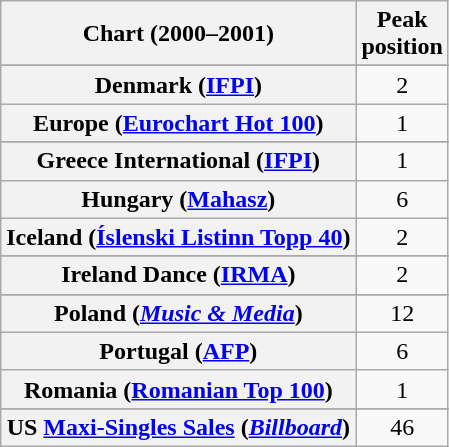<table class="wikitable sortable plainrowheaders" style="text-align:center">
<tr>
<th>Chart (2000–2001)</th>
<th>Peak<br>position</th>
</tr>
<tr>
</tr>
<tr>
</tr>
<tr>
</tr>
<tr>
</tr>
<tr>
<th scope="row">Denmark (<a href='#'>IFPI</a>)</th>
<td>2</td>
</tr>
<tr>
<th scope="row">Europe (<a href='#'>Eurochart Hot 100</a>)</th>
<td>1</td>
</tr>
<tr>
</tr>
<tr>
</tr>
<tr>
</tr>
<tr>
<th scope="row">Greece International (<a href='#'>IFPI</a>)</th>
<td>1</td>
</tr>
<tr>
<th scope="row">Hungary (<a href='#'>Mahasz</a>)</th>
<td>6</td>
</tr>
<tr>
<th scope="row">Iceland (<a href='#'>Íslenski Listinn Topp 40</a>)</th>
<td>2</td>
</tr>
<tr>
</tr>
<tr>
<th scope="row">Ireland Dance (<a href='#'>IRMA</a>)</th>
<td>2</td>
</tr>
<tr>
</tr>
<tr>
</tr>
<tr>
</tr>
<tr>
</tr>
<tr>
</tr>
<tr>
<th scope="row">Poland (<em><a href='#'>Music & Media</a></em>)</th>
<td>12</td>
</tr>
<tr>
<th scope="row">Portugal (<a href='#'>AFP</a>)</th>
<td>6</td>
</tr>
<tr>
<th scope="row">Romania (<a href='#'>Romanian Top 100</a>)</th>
<td>1</td>
</tr>
<tr>
</tr>
<tr>
</tr>
<tr>
</tr>
<tr>
</tr>
<tr>
</tr>
<tr>
<th scope="row">US <a href='#'>Maxi-Singles Sales</a> (<em><a href='#'>Billboard</a></em>)</th>
<td>46</td>
</tr>
</table>
